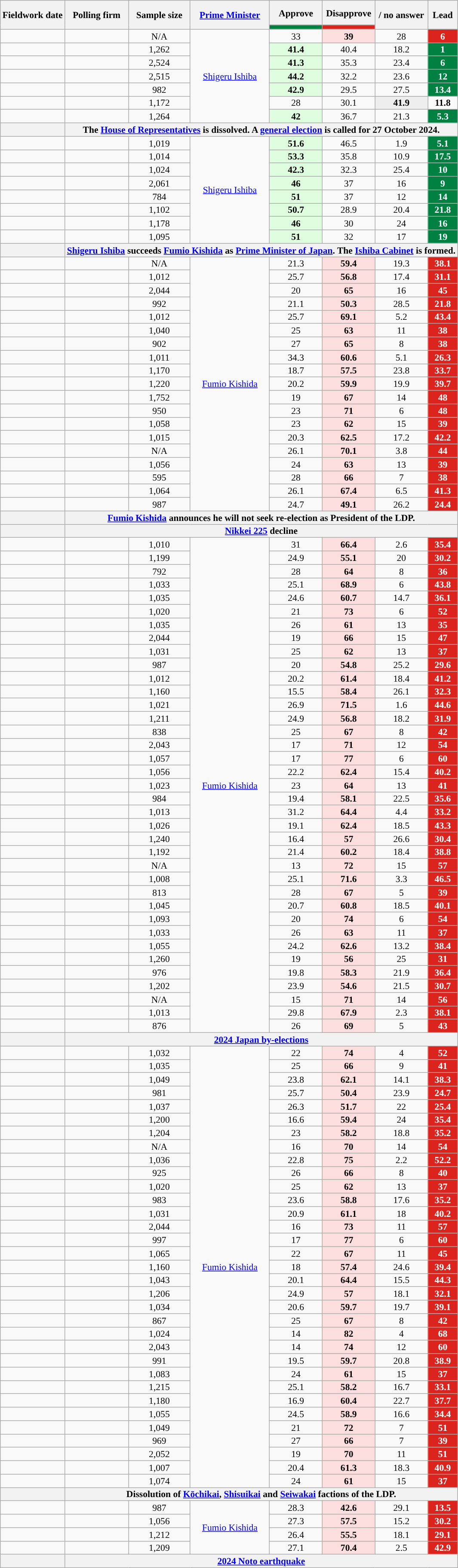<table class="wikitable mw-datatable sortable mw-collapsible" style="text-align:center;font-size:90%;line-height:14px;">
<tr style="height:38px;">
<th class="unsortable" rowspan="2">Fieldwork date</th>
<th rowspan="2" class="unsortable">Polling firm</th>
<th rowspan="2" class="unsortable">Sample size</th>
<th class="unsortable" rowspan="2"><a href='#'>Prime Minister</a></th>
<th style="width:75px;">Approve</th>
<th style="width:75px;">Disapprove</th>
<th rowspan="2" style="width:75px;"> / no answer</th>
<th class="unsortable" rowspan="2">Lead</th>
</tr>
<tr>
<th style="background:#008142"></th>
<th style="background:#DC241F"></th>
</tr>
<tr>
<td></td>
<td></td>
<td>N/A</td>
<td rowspan="7"><a href='#'>Shigeru Ishiba</a></td>
<td>33</td>
<td style="background:#FDDEDE"><strong>39</strong></td>
<td>28</td>
<td style="background:#DC241F; color:white"><strong>6</strong></td>
</tr>
<tr>
<td></td>
<td></td>
<td>1,262</td>
<td style="background:#DEFDDE"><strong>41.4</strong></td>
<td>40.4</td>
<td>18.2</td>
<td style="background:#008142; color:white"><strong>1</strong></td>
</tr>
<tr>
<td></td>
<td></td>
<td>2,524</td>
<td style="background:#DEFDDE"><strong>41.3</strong></td>
<td>35.3</td>
<td>23.4</td>
<td style="background:#008142; color:white"><strong>6</strong></td>
</tr>
<tr>
<td></td>
<td></td>
<td>2,515</td>
<td style="background:#DEFDDE"><strong>44.2</strong></td>
<td>32.2</td>
<td>23.6</td>
<td style="background:#008142; color:white"><strong>12</strong></td>
</tr>
<tr>
<td></td>
<td></td>
<td>982</td>
<td style="background:#DEFDDE"><strong>42.9</strong></td>
<td>29.5</td>
<td>27.5</td>
<td style="background:#008142; color:white"><strong>13.4</strong></td>
</tr>
<tr>
<td></td>
<td></td>
<td>1,172</td>
<td>28</td>
<td>30.1</td>
<td style="background:#EEEEEE;"><strong>41.9</strong></td>
<td style="background:"><strong>11.8</strong></td>
</tr>
<tr>
<td></td>
<td></td>
<td>1,264</td>
<td style="background:#DEFDDE"><strong>42</strong></td>
<td>36.7</td>
<td>21.3</td>
<td style="background:#008142; color:white"><strong>5.3</strong></td>
</tr>
<tr>
<th></th>
<th colspan="7">The <a href='#'>House of Representatives</a> is dissolved. A <a href='#'>general election</a> is called for 27 October 2024.</th>
</tr>
<tr>
<td></td>
<td></td>
<td>1,019</td>
<td rowspan="8"><a href='#'>Shigeru Ishiba</a></td>
<td style="background:#DEFDDE"><strong>51.6</strong></td>
<td>46.5</td>
<td>1.9</td>
<td style="background:#008142; color:white"><strong>5.1</strong></td>
</tr>
<tr>
<td></td>
<td></td>
<td>1,014</td>
<td style="background:#DEFDDE"><strong>53.3</strong></td>
<td>35.8</td>
<td>10.9</td>
<td style="background:#008142; color:white"><strong>17.5</strong></td>
</tr>
<tr>
<td></td>
<td></td>
<td>1,024</td>
<td style="background:#DEFDDE"><strong>42.3</strong></td>
<td>32.3</td>
<td>25.4</td>
<td style="background:#008142; color:white"><strong>10</strong></td>
</tr>
<tr>
<td></td>
<td></td>
<td>2,061</td>
<td style="background:#DEFDDE"><strong>46</strong></td>
<td>37</td>
<td>16</td>
<td style="background:#008142; color:white"><strong>9</strong></td>
</tr>
<tr>
<td></td>
<td></td>
<td>784</td>
<td style="background:#DEFDDE"><strong>51</strong></td>
<td>37</td>
<td>12</td>
<td style="background:#008142; color:white"><strong>14</strong></td>
</tr>
<tr>
<td></td>
<td></td>
<td>1,102</td>
<td style="background:#DEFDDE"><strong>50.7</strong></td>
<td>28.9</td>
<td>20.4</td>
<td style="background:#008142; color:white"><strong>21.8</strong></td>
</tr>
<tr>
<td></td>
<td></td>
<td>1,178</td>
<td style="background:#DEFDDE"><strong>46</strong></td>
<td>30</td>
<td>24</td>
<td style="background:#008142; color:white"><strong>16</strong></td>
</tr>
<tr>
<td></td>
<td></td>
<td>1,095</td>
<td style="background:#DEFDDE"><strong>51</strong></td>
<td>32</td>
<td>17</td>
<td style="background:#008142; color:white"><strong>19</strong></td>
</tr>
<tr>
<th></th>
<th colspan="7"><a href='#'>Shigeru Ishiba</a> succeeds <a href='#'>Fumio Kishida</a> as <a href='#'>Prime Minister of Japan</a>. The <a href='#'>Ishiba Cabinet</a> is formed.</th>
</tr>
<tr>
<td></td>
<td></td>
<td>N/A</td>
<td rowspan="19"><a href='#'>Fumio Kishida</a></td>
<td>21.3</td>
<td style="background:#FDDEDE"><strong>59.4</strong></td>
<td>19.3</td>
<td style="background:#DC241F; color:white"><strong>38.1</strong></td>
</tr>
<tr>
<td></td>
<td></td>
<td>1,012</td>
<td>25.7</td>
<td style="background:#FDDEDE"><strong>56.8</strong></td>
<td>17.4</td>
<td style="background:#DC241F; color:white"><strong>31.1</strong></td>
</tr>
<tr>
<td></td>
<td></td>
<td>2,044</td>
<td>20</td>
<td style="background:#FDDEDE"><strong>65</strong></td>
<td>16</td>
<td style="background:#DC241F; color:white"><strong>45</strong></td>
</tr>
<tr>
<td></td>
<td></td>
<td>992</td>
<td>21.1</td>
<td style="background:#FDDEDE"><strong>50.3</strong></td>
<td>28.5</td>
<td style="background:#DC241F; color:white"><strong>21.8</strong></td>
</tr>
<tr>
<td></td>
<td></td>
<td>1,012</td>
<td>25.7</td>
<td style="background:#FDDEDE"><strong>69.1</strong></td>
<td>5.2</td>
<td style="background:#DC241F; color:white"><strong>43.4</strong></td>
</tr>
<tr>
<td></td>
<td></td>
<td>1,040</td>
<td>25</td>
<td style="background:#FDDEDE"><strong>63</strong></td>
<td>11</td>
<td style="background:#DC241F; color:white"><strong>38</strong></td>
</tr>
<tr>
<td></td>
<td></td>
<td>902</td>
<td>27</td>
<td style="background:#FDDEDE"><strong>65</strong></td>
<td>8</td>
<td style="background:#DC241F; color:white"><strong>38</strong></td>
</tr>
<tr>
<td></td>
<td></td>
<td>1,011</td>
<td>34.3</td>
<td style="background:#FDDEDE"><strong>60.6</strong></td>
<td>5.1</td>
<td style="background:#DC241F; color:white"><strong>26.3</strong></td>
</tr>
<tr>
<td></td>
<td></td>
<td>1,170</td>
<td>18.7</td>
<td style="background:#FDDEDE"><strong>57.5</strong></td>
<td>23.8</td>
<td style="background:#DC241F; color:white"><strong>33.7</strong></td>
</tr>
<tr>
<td></td>
<td></td>
<td>1,220</td>
<td>20.2</td>
<td style="background:#FDDEDE"><strong>59.9</strong></td>
<td>19.9</td>
<td style="background:#DC241F; color:white"><strong>39.7</strong></td>
</tr>
<tr>
<td></td>
<td></td>
<td>1,752</td>
<td>19</td>
<td style="background:#FDDEDE"><strong>67</strong></td>
<td>14</td>
<td style="background:#DC241F; color:white"><strong>48</strong></td>
</tr>
<tr>
<td></td>
<td></td>
<td>950</td>
<td>23</td>
<td style="background:#FDDEDE"><strong>71</strong></td>
<td>6</td>
<td style="background:#DC241F; color:white"><strong>48</strong></td>
</tr>
<tr>
<td></td>
<td></td>
<td>1,058</td>
<td>23</td>
<td style="background:#FDDEDE"><strong>62</strong></td>
<td>15</td>
<td style="background:#DC241F; color:white"><strong>39</strong></td>
</tr>
<tr>
<td></td>
<td></td>
<td>1,015</td>
<td>20.3</td>
<td style="background:#FDDEDE"><strong>62.5</strong></td>
<td>17.2</td>
<td style="background:#DC241F; color:white"><strong>42.2</strong></td>
</tr>
<tr>
<td></td>
<td></td>
<td>N/A</td>
<td>26.1</td>
<td style="background:#FDDEDE"><strong>70.1</strong></td>
<td>3.8</td>
<td style="background:#DC241F; color:white"><strong>44</strong></td>
</tr>
<tr>
<td></td>
<td></td>
<td>1,056</td>
<td>24</td>
<td style="background:#FDDEDE"><strong>63</strong></td>
<td>13</td>
<td style="background:#DC241F; color:white"><strong>39</strong></td>
</tr>
<tr>
<td></td>
<td></td>
<td>595</td>
<td>28</td>
<td style="background:#FDDEDE"><strong>66</strong></td>
<td>7</td>
<td style="background:#DC241F; color:white"><strong>38</strong></td>
</tr>
<tr>
<td></td>
<td></td>
<td>1,064</td>
<td>26.1</td>
<td style="background:#FDDEDE"><strong>67.4</strong></td>
<td>6.5</td>
<td style="background:#DC241F; color:white"><strong>41.3</strong></td>
</tr>
<tr>
<td></td>
<td></td>
<td>987</td>
<td>24.7</td>
<td style="background:#FDDEDE"><strong>49.1</strong></td>
<td>26.2</td>
<td style="background:#DC241F; color:white"><strong>24.4</strong></td>
</tr>
<tr>
<th></th>
<th colspan="7"><a href='#'>Fumio Kishida</a> announces he will not seek re-election as President of the LDP.</th>
</tr>
<tr>
<th></th>
<th colspan="7"><a href='#'>Nikkei 225</a> decline</th>
</tr>
<tr>
<td></td>
<td></td>
<td>1,010</td>
<td rowspan="37"><a href='#'>Fumio Kishida</a></td>
<td>31</td>
<td style="background:#FDDEDE"><strong>66.4</strong></td>
<td>2.6</td>
<td style="background:#DC241F; color:white"><strong>35.4</strong></td>
</tr>
<tr>
<td></td>
<td></td>
<td>1,199</td>
<td>24.9</td>
<td style="background:#FDDEDE"><strong>55.1</strong></td>
<td>20</td>
<td style="background:#DC241F; color:white"><strong>30.2</strong></td>
</tr>
<tr>
<td></td>
<td></td>
<td>792</td>
<td>28</td>
<td style="background:#FDDEDE"><strong>64</strong></td>
<td>8</td>
<td style="background:#DC241F; color:white"><strong>36</strong></td>
</tr>
<tr>
<td></td>
<td></td>
<td>1,033</td>
<td>25.1</td>
<td style="background:#FDDEDE"><strong>68.9</strong></td>
<td>6</td>
<td style="background:#DC241F; color:white"><strong>43.8</strong></td>
</tr>
<tr>
<td></td>
<td></td>
<td>1,035</td>
<td>24.6</td>
<td style="background:#FDDEDE"><strong>60.7</strong></td>
<td>14.7</td>
<td style="background:#DC241F; color:white"><strong>36.1</strong></td>
</tr>
<tr>
<td></td>
<td></td>
<td>1,020</td>
<td>21</td>
<td style="background:#FDDEDE"><strong>73</strong></td>
<td>6</td>
<td style="background:#DC241F; color:white"><strong>52</strong></td>
</tr>
<tr>
<td></td>
<td></td>
<td>1,035</td>
<td>26</td>
<td style="background:#FDDEDE"><strong>61</strong></td>
<td>13</td>
<td style="background:#DC241F; color:white"><strong>35</strong></td>
</tr>
<tr>
<td></td>
<td></td>
<td>2,044</td>
<td>19</td>
<td style="background:#FDDEDE"><strong>66</strong></td>
<td>15</td>
<td style="background:#DC241F; color:white"><strong>47</strong></td>
</tr>
<tr>
<td></td>
<td></td>
<td>1,031</td>
<td>25</td>
<td style="background:#FDDEDE"><strong>62</strong></td>
<td>13</td>
<td style="background:#DC241F; color:white"><strong>37</strong></td>
</tr>
<tr>
<td></td>
<td></td>
<td>987</td>
<td>20</td>
<td style="background:#FDDEDE"><strong>54.8</strong></td>
<td>25.2</td>
<td style="background:#DC241F; color:white"><strong>29.6</strong></td>
</tr>
<tr>
<td></td>
<td></td>
<td>1,012</td>
<td>20.2</td>
<td style="background:#FDDEDE"><strong>61.4</strong></td>
<td>18.4</td>
<td style="background:#DC241F; color:white"><strong>41.2</strong></td>
</tr>
<tr>
<td></td>
<td></td>
<td>1,160</td>
<td>15.5</td>
<td style="background:#FDDEDE"><strong>58.4</strong></td>
<td>26.1</td>
<td style="background:#DC241F; color:white"><strong>32.3</strong></td>
</tr>
<tr>
<td></td>
<td></td>
<td>1,021</td>
<td>26.9</td>
<td style="background:#FDDEDE"><strong>71.5</strong></td>
<td>1.6</td>
<td style="background:#DC241F; color:white"><strong>44.6</strong></td>
</tr>
<tr>
<td></td>
<td></td>
<td>1,211</td>
<td>24.9</td>
<td style="background:#FDDEDE"><strong>56.8</strong></td>
<td>18.2</td>
<td style="background:#DC241F; color:white"><strong>31.9</strong></td>
</tr>
<tr>
<td></td>
<td></td>
<td>838</td>
<td>25</td>
<td style="background:#FDDEDE"><strong>67</strong></td>
<td>8</td>
<td style="background:#DC241F; color:white"><strong>42</strong></td>
</tr>
<tr>
<td></td>
<td></td>
<td>2,043</td>
<td>17</td>
<td style="background:#FDDEDE"><strong>71</strong></td>
<td>12</td>
<td style="background:#DC241F; color:white"><strong>54</strong></td>
</tr>
<tr>
<td></td>
<td></td>
<td>1,057</td>
<td>17</td>
<td style="background:#FDDEDE"><strong>77</strong></td>
<td>6</td>
<td style="background:#DC241F; color:white"><strong>60</strong></td>
</tr>
<tr>
<td></td>
<td></td>
<td>1,056</td>
<td>22.2</td>
<td style="background:#FDDEDE"><strong>62.4</strong></td>
<td>15.4</td>
<td style="background:#DC241F; color:white"><strong>40.2</strong></td>
</tr>
<tr>
<td></td>
<td></td>
<td>1,023</td>
<td>23</td>
<td style="background:#FDDEDE"><strong>64</strong></td>
<td>13</td>
<td style="background:#DC241F; color:white"><strong>41</strong></td>
</tr>
<tr>
<td></td>
<td></td>
<td>984</td>
<td>19.4</td>
<td style="background:#FDDEDE"><strong>58.1</strong></td>
<td>22.5</td>
<td style="background:#DC241F; color:white"><strong>35.6</strong></td>
</tr>
<tr>
<td></td>
<td></td>
<td>1,013</td>
<td>31.2</td>
<td style="background:#FDDEDE"><strong>64.4</strong></td>
<td>4.4</td>
<td style="background:#DC241F; color:white"><strong>33.2</strong></td>
</tr>
<tr>
<td></td>
<td></td>
<td>1,026</td>
<td>19.1</td>
<td style="background:#FDDEDE"><strong>62.4</strong></td>
<td>18.5</td>
<td style="background:#DC241F; color:white"><strong>43.3</strong></td>
</tr>
<tr>
<td></td>
<td></td>
<td>1,240</td>
<td>16.4</td>
<td style="background:#FDDEDE"><strong>57</strong></td>
<td>26.6</td>
<td style="background:#DC241F; color:white"><strong>30.4</strong></td>
</tr>
<tr>
<td></td>
<td></td>
<td>1,192</td>
<td>21.4</td>
<td style="background:#FDDEDE"><strong>60.2</strong></td>
<td>18.4</td>
<td style="background:#DC241F; color:white"><strong>38.8</strong></td>
</tr>
<tr>
<td></td>
<td></td>
<td>N/A</td>
<td>13</td>
<td style="background:#FDDEDE"><strong>72</strong></td>
<td>15</td>
<td style="background:#DC241F; color:white"><strong>57</strong></td>
</tr>
<tr>
<td></td>
<td></td>
<td>1,008</td>
<td>25.1</td>
<td style="background:#FDDEDE"><strong>71.6</strong></td>
<td>3.3</td>
<td style="background:#DC241F; color:white"><strong>46.5</strong></td>
</tr>
<tr>
<td></td>
<td></td>
<td>813</td>
<td>28</td>
<td style="background:#FDDEDE"><strong>67</strong></td>
<td>5</td>
<td style="background:#DC241F; color:white"><strong>39</strong></td>
</tr>
<tr>
<td></td>
<td></td>
<td>1,045</td>
<td>20.7</td>
<td style="background:#FDDEDE"><strong>60.8</strong></td>
<td>18.5</td>
<td style="background:#DC241F; color:white"><strong>40.1</strong></td>
</tr>
<tr>
<td></td>
<td></td>
<td>1,093</td>
<td>20</td>
<td style="background:#FDDEDE"><strong>74</strong></td>
<td>6</td>
<td style="background:#DC241F; color:white"><strong>54</strong></td>
</tr>
<tr>
<td></td>
<td></td>
<td>1,033</td>
<td>26</td>
<td style="background:#FDDEDE"><strong>63</strong></td>
<td>11</td>
<td style="background:#DC241F; color:white"><strong>37</strong></td>
</tr>
<tr>
<td></td>
<td></td>
<td>1,055</td>
<td>24.2</td>
<td style="background:#FDDEDE"><strong>62.6</strong></td>
<td>13.2</td>
<td style="background:#DC241F; color:white"><strong>38.4</strong></td>
</tr>
<tr>
<td></td>
<td></td>
<td>1,260</td>
<td>19</td>
<td style="background:#FDDEDE"><strong>56</strong></td>
<td>25</td>
<td style="background:#DC241F; color:white"><strong>31</strong></td>
</tr>
<tr>
<td></td>
<td></td>
<td>976</td>
<td>19.8</td>
<td style="background:#FDDEDE"><strong>58.3</strong></td>
<td>21.9</td>
<td style="background:#DC241F; color:white"><strong>36.4</strong></td>
</tr>
<tr>
<td></td>
<td></td>
<td>1,202</td>
<td>23.9</td>
<td style="background:#FDDEDE"><strong>54.6</strong></td>
<td>21.5</td>
<td style="background:#DC241F; color:white"><strong>30.7</strong></td>
</tr>
<tr>
<td></td>
<td></td>
<td>N/A</td>
<td>15</td>
<td style="background:#FDDEDE"><strong>71</strong></td>
<td>14</td>
<td style="background:#DC241F; color:white"><strong>56</strong></td>
</tr>
<tr>
<td></td>
<td></td>
<td>1,013</td>
<td>29.8</td>
<td style="background:#FDDEDE"><strong>67.9</strong></td>
<td>2.3</td>
<td style="background:#DC241F; color:white"><strong>38.1</strong></td>
</tr>
<tr>
<td></td>
<td></td>
<td>876</td>
<td>26</td>
<td style="background:#FDDEDE"><strong>69</strong></td>
<td>5</td>
<td style="background:#DC241F; color:white"><strong>43</strong></td>
</tr>
<tr>
<th></th>
<th colspan="7"><a href='#'>2024 Japan by-elections</a></th>
</tr>
<tr>
<td></td>
<td></td>
<td>1,032</td>
<td rowspan="33"><a href='#'>Fumio Kishida</a></td>
<td>22</td>
<td style="background:#FDDEDE"><strong>74</strong></td>
<td>4</td>
<td style="background:#DC241F; color:white"><strong>52</strong></td>
</tr>
<tr>
<td></td>
<td></td>
<td>1,035</td>
<td>25</td>
<td style="background:#FDDEDE"><strong>66</strong></td>
<td>9</td>
<td style="background:#DC241F; color:white"><strong>41</strong></td>
</tr>
<tr>
<td></td>
<td></td>
<td>1,049</td>
<td>23.8</td>
<td style="background:#FDDEDE"><strong>62.1</strong></td>
<td>14.1</td>
<td style="background:#DC241F; color:white"><strong>38.3</strong></td>
</tr>
<tr>
<td></td>
<td></td>
<td>981</td>
<td>25.7</td>
<td style="background:#FDDEDE"><strong>50.4</strong></td>
<td>23.9</td>
<td style="background:#DC241F; color:white"><strong>24.7</strong></td>
</tr>
<tr>
<td></td>
<td></td>
<td>1,037</td>
<td>26.3</td>
<td style="background:#FDDEDE"><strong>51.7</strong></td>
<td>22</td>
<td style="background:#DC241F; color:white"><strong>25.4</strong></td>
</tr>
<tr>
<td></td>
<td></td>
<td>1,200</td>
<td>16.6</td>
<td style="background:#FDDEDE"><strong>59.4</strong></td>
<td>24</td>
<td style="background:#DC241F; color:white"><strong>35.4</strong></td>
</tr>
<tr>
<td></td>
<td></td>
<td>1,204</td>
<td>23</td>
<td style="background:#FDDEDE"><strong>58.2</strong></td>
<td>18.8</td>
<td style="background:#DC241F; color:white"><strong>35.2</strong></td>
</tr>
<tr>
<td></td>
<td></td>
<td>N/A</td>
<td>16</td>
<td style="background:#FDDEDE"><strong>70</strong></td>
<td>14</td>
<td style="background:#DC241F; color:white"><strong>54</strong></td>
</tr>
<tr>
<td></td>
<td></td>
<td>1,036</td>
<td>22.8</td>
<td style="background:#FDDEDE"><strong>75</strong></td>
<td>2.2</td>
<td style="background:#DC241F; color:white"><strong>52.2</strong></td>
</tr>
<tr>
<td></td>
<td></td>
<td>925</td>
<td>26</td>
<td style="background:#FDDEDE"><strong>66</strong></td>
<td>8</td>
<td style="background:#DC241F; color:white"><strong>40</strong></td>
</tr>
<tr>
<td></td>
<td></td>
<td>1,020</td>
<td>25</td>
<td style="background:#FDDEDE"><strong>62</strong></td>
<td>13</td>
<td style="background:#DC241F; color:white"><strong>37</strong></td>
</tr>
<tr>
<td></td>
<td></td>
<td>983</td>
<td>23.6</td>
<td style="background:#FDDEDE"><strong>58.8</strong></td>
<td>17.6</td>
<td style="background:#DC241F; color:white"><strong>35.2</strong></td>
</tr>
<tr>
<td></td>
<td></td>
<td>1,031</td>
<td>20.9</td>
<td style="background:#FDDEDE"><strong>61.1</strong></td>
<td>18</td>
<td style="background:#DC241F; color:white"><strong>40.2</strong></td>
</tr>
<tr>
<td></td>
<td></td>
<td>2,044</td>
<td>16</td>
<td style="background:#FDDEDE"><strong>73</strong></td>
<td>11</td>
<td style="background:#DC241F; color:white"><strong>57</strong></td>
</tr>
<tr>
<td></td>
<td></td>
<td>997</td>
<td>17</td>
<td style="background:#FDDEDE"><strong>77</strong></td>
<td>6</td>
<td style="background:#DC241F; color:white"><strong>60</strong></td>
</tr>
<tr>
<td></td>
<td></td>
<td>1,065</td>
<td>22</td>
<td style="background:#FDDEDE"><strong>67</strong></td>
<td>11</td>
<td style="background:#DC241F; color:white"><strong>45</strong></td>
</tr>
<tr>
<td></td>
<td></td>
<td>1,160</td>
<td>18</td>
<td style="background:#FDDEDE"><strong>57.4</strong></td>
<td>24.6</td>
<td style="background:#DC241F; color:white"><strong>39.4</strong></td>
</tr>
<tr>
<td></td>
<td></td>
<td>1,043</td>
<td>20.1</td>
<td style="background:#FDDEDE"><strong>64.4</strong></td>
<td>15.5</td>
<td style="background:#DC241F; color:white"><strong>44.3</strong></td>
</tr>
<tr>
<td></td>
<td></td>
<td>1,206</td>
<td>24.9</td>
<td style="background:#FDDEDE"><strong>57</strong></td>
<td>18.1</td>
<td style="background:#DC241F; color:white"><strong>32.1</strong></td>
</tr>
<tr>
<td></td>
<td></td>
<td>1,034</td>
<td>20.6</td>
<td style="background:#FDDEDE"><strong>59.7</strong></td>
<td>19.7</td>
<td style="background:#DC241F; color:white"><strong>39.1</strong></td>
</tr>
<tr>
<td></td>
<td></td>
<td>867</td>
<td>25</td>
<td style="background:#FDDEDE"><strong>67</strong></td>
<td>8</td>
<td style="background:#DC241F; color:white"><strong>42</strong></td>
</tr>
<tr>
<td></td>
<td></td>
<td>1,024</td>
<td>14</td>
<td style="background:#FDDEDE"><strong>82</strong></td>
<td>4</td>
<td style="background:#DC241F; color:white"><strong>68</strong></td>
</tr>
<tr>
<td></td>
<td></td>
<td>2,043</td>
<td>14</td>
<td style="background:#FDDEDE"><strong>74</strong></td>
<td>12</td>
<td style="background:#DC241F; color:white"><strong>60</strong></td>
</tr>
<tr>
<td></td>
<td></td>
<td>991</td>
<td>19.5</td>
<td style="background:#FDDEDE"><strong>59.7</strong></td>
<td>20.8</td>
<td style="background:#DC241F; color:white"><strong>38.9</strong></td>
</tr>
<tr>
<td></td>
<td></td>
<td>1,083</td>
<td>24</td>
<td style="background:#FDDEDE"><strong>61</strong></td>
<td>15</td>
<td style="background:#DC241F; color:white"><strong>37</strong></td>
</tr>
<tr>
<td></td>
<td></td>
<td>1,215</td>
<td>25.1</td>
<td style="background:#FDDEDE"><strong>58.2</strong></td>
<td>16.7</td>
<td style="background:#DC241F; color:white"><strong>33.1</strong></td>
</tr>
<tr>
<td></td>
<td></td>
<td>1,180</td>
<td>16.9</td>
<td style="background:#FDDEDE"><strong>60.4</strong></td>
<td>22.7</td>
<td style="background:#DC241F; color:white"><strong>37.7</strong></td>
</tr>
<tr>
<td></td>
<td></td>
<td>1,055</td>
<td>24.5</td>
<td style="background:#FDDEDE"><strong>58.9</strong></td>
<td>16.6</td>
<td style="background:#DC241F; color:white"><strong>34.4</strong></td>
</tr>
<tr>
<td></td>
<td></td>
<td>1,049</td>
<td>21</td>
<td style="background:#FDDEDE"><strong>72</strong></td>
<td>7</td>
<td style="background:#DC241F; color:white"><strong>51</strong></td>
</tr>
<tr>
<td></td>
<td></td>
<td>969</td>
<td>27</td>
<td style="background:#FDDEDE"><strong>66</strong></td>
<td>7</td>
<td style="background:#DC241F; color:white"><strong>39</strong></td>
</tr>
<tr>
<td></td>
<td></td>
<td>2,052</td>
<td>19</td>
<td style="background:#FDDEDE"><strong>70</strong></td>
<td>11</td>
<td style="background:#DC241F; color:white"><strong>51</strong></td>
</tr>
<tr>
<td></td>
<td></td>
<td>1,007</td>
<td>20.4</td>
<td style="background:#FDDEDE"><strong>61.3</strong></td>
<td>18.3</td>
<td style="background:#DC241F; color:white"><strong>40.9</strong></td>
</tr>
<tr>
<td></td>
<td></td>
<td>1,074</td>
<td>24</td>
<td style="background:#FDDEDE"><strong>61</strong></td>
<td>15</td>
<td style="background:#DC241F; color:white"><strong>37</strong></td>
</tr>
<tr>
<th></th>
<th colspan="7">Dissolution of <a href='#'>Kōchikai</a>, <a href='#'>Shisuikai</a> and <a href='#'>Seiwakai</a> factions of the LDP.</th>
</tr>
<tr>
<td></td>
<td></td>
<td>987</td>
<td rowspan="4"><a href='#'>Fumio Kishida</a></td>
<td>28.3</td>
<td style="background:#FDDEDE"><strong>42.6</strong></td>
<td>29.1</td>
<td style="background:#DC241F; color:white"><strong>13.5</strong></td>
</tr>
<tr>
<td></td>
<td></td>
<td>1,056</td>
<td>27.3</td>
<td style="background:#FDDEDE"><strong>57.5</strong></td>
<td>15.2</td>
<td style="background:#DC241F; color:white"><strong>30.2</strong></td>
</tr>
<tr>
<td></td>
<td></td>
<td>1,212</td>
<td>26.4</td>
<td style="background:#FDDEDE"><strong>55.5</strong></td>
<td>18.1</td>
<td style="background:#DC241F; color:white"><strong>29.1</strong></td>
</tr>
<tr>
<td></td>
<td></td>
<td>1,209</td>
<td>27.1</td>
<td style="background:#FDDEDE"><strong>70.4</strong></td>
<td>2.5</td>
<td style="background:#DC241F; color:white"><strong>42.9</strong></td>
</tr>
<tr>
<th></th>
<th colspan="7"><a href='#'>2024 Noto earthquake</a></th>
</tr>
</table>
